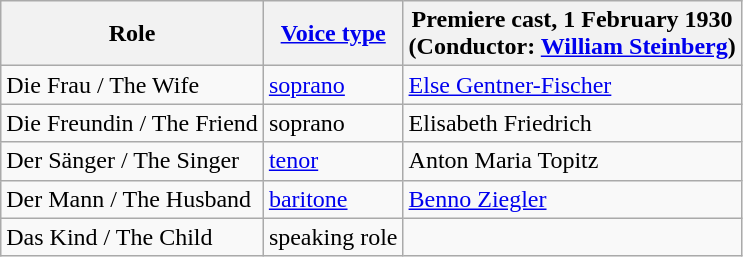<table class="wikitable">
<tr>
<th>Role</th>
<th><a href='#'>Voice type</a></th>
<th>Premiere cast, 1 February 1930<br>(Conductor: <a href='#'>William Steinberg</a>)</th>
</tr>
<tr>
<td>Die Frau / The Wife</td>
<td><a href='#'>soprano</a></td>
<td><a href='#'>Else Gentner-Fischer</a></td>
</tr>
<tr>
<td>Die Freundin / The Friend</td>
<td>soprano</td>
<td>Elisabeth Friedrich</td>
</tr>
<tr>
<td>Der Sänger / The Singer</td>
<td><a href='#'>tenor</a></td>
<td>Anton Maria Topitz</td>
</tr>
<tr>
<td>Der Mann / The Husband</td>
<td><a href='#'>baritone</a></td>
<td><a href='#'>Benno Ziegler</a></td>
</tr>
<tr>
<td>Das Kind / The Child</td>
<td>speaking role</td>
<td></td>
</tr>
</table>
